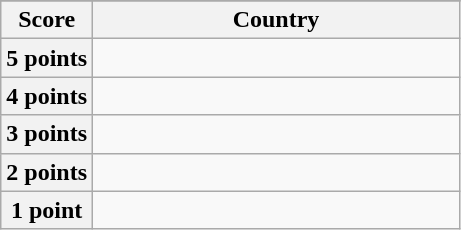<table class="wikitable">
<tr>
</tr>
<tr>
<th scope="col" width="20%">Score</th>
<th scope="col">Country</th>
</tr>
<tr>
<th scope="row">5 points</th>
<td></td>
</tr>
<tr>
<th scope="row">4 points</th>
<td></td>
</tr>
<tr>
<th scope="row">3 points</th>
<td></td>
</tr>
<tr>
<th scope="row">2 points</th>
<td></td>
</tr>
<tr>
<th scope="row">1 point</th>
<td></td>
</tr>
</table>
